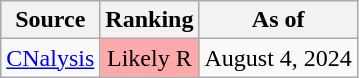<table class="wikitable">
<tr>
<th>Source</th>
<th>Ranking</th>
<th>As of</th>
</tr>
<tr>
<td><a href='#'>CNalysis</a></td>
<td style="background:#FFAAAA" data-sort-value="4" align="center">Likely R</td>
<td>August 4, 2024</td>
</tr>
</table>
